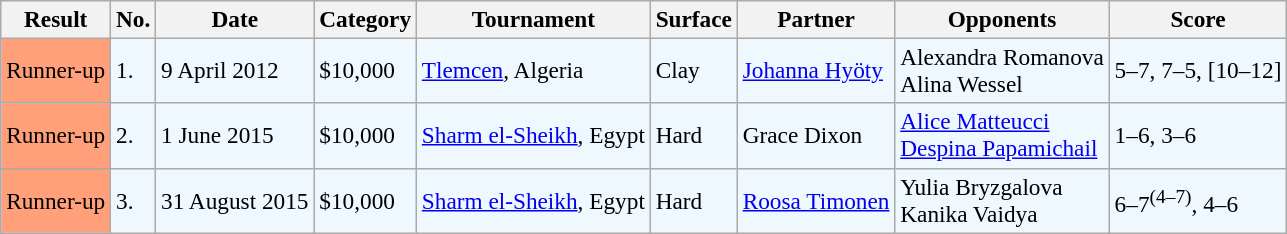<table class="sortable wikitable" style=font-size:97%>
<tr>
<th>Result</th>
<th>No.</th>
<th>Date</th>
<th>Category</th>
<th>Tournament</th>
<th>Surface</th>
<th>Partner</th>
<th>Opponents</th>
<th>Score</th>
</tr>
<tr style="background:#f0f8ff;">
<td style="background:#ffa07a;">Runner-up</td>
<td>1.</td>
<td>9 April 2012</td>
<td>$10,000</td>
<td><a href='#'>Tlemcen</a>, Algeria</td>
<td>Clay</td>
<td> <a href='#'>Johanna Hyöty</a></td>
<td> Alexandra Romanova <br>  Alina Wessel</td>
<td>5–7, 7–5, [10–12]</td>
</tr>
<tr style="background:#f0f8ff;">
<td style="background:#ffa07a;">Runner-up</td>
<td>2.</td>
<td>1 June 2015</td>
<td>$10,000</td>
<td><a href='#'>Sharm el-Sheikh</a>, Egypt</td>
<td>Hard</td>
<td> Grace Dixon</td>
<td> <a href='#'>Alice Matteucci</a> <br>  <a href='#'>Despina Papamichail</a></td>
<td>1–6, 3–6</td>
</tr>
<tr style="background:#f0f8ff;">
<td style="background:#ffa07a;">Runner-up</td>
<td>3.</td>
<td>31 August 2015</td>
<td>$10,000</td>
<td><a href='#'>Sharm el-Sheikh</a>, Egypt</td>
<td>Hard</td>
<td> <a href='#'>Roosa Timonen</a></td>
<td> Yulia Bryzgalova <br>  Kanika Vaidya</td>
<td>6–7<sup>(4–7)</sup>, 4–6</td>
</tr>
</table>
